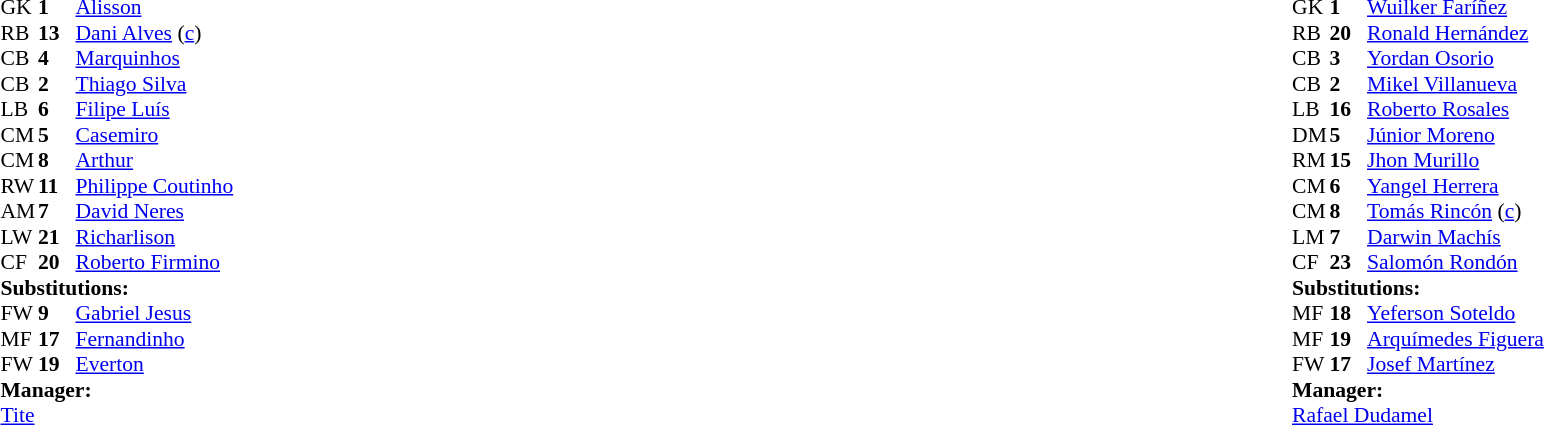<table width="100%">
<tr>
<td valign="top" width="40%"><br><table style="font-size:90%" cellspacing="0" cellpadding="0">
<tr>
<th width=25></th>
<th width=25></th>
</tr>
<tr>
<td>GK</td>
<td><strong>1</strong></td>
<td><a href='#'>Alisson</a></td>
</tr>
<tr>
<td>RB</td>
<td><strong>13</strong></td>
<td><a href='#'>Dani Alves</a> (<a href='#'>c</a>)</td>
</tr>
<tr>
<td>CB</td>
<td><strong>4</strong></td>
<td><a href='#'>Marquinhos</a></td>
</tr>
<tr>
<td>CB</td>
<td><strong>2</strong></td>
<td><a href='#'>Thiago Silva</a></td>
</tr>
<tr>
<td>LB</td>
<td><strong>6</strong></td>
<td><a href='#'>Filipe Luís</a></td>
</tr>
<tr>
<td>CM</td>
<td><strong>5</strong></td>
<td><a href='#'>Casemiro</a></td>
<td></td>
<td></td>
</tr>
<tr>
<td>CM</td>
<td><strong>8</strong></td>
<td><a href='#'>Arthur</a></td>
</tr>
<tr>
<td>RW</td>
<td><strong>11</strong></td>
<td><a href='#'>Philippe Coutinho</a></td>
</tr>
<tr>
<td>AM</td>
<td><strong>7</strong></td>
<td><a href='#'>David Neres</a></td>
<td></td>
<td></td>
</tr>
<tr>
<td>LW</td>
<td><strong>21</strong></td>
<td><a href='#'>Richarlison</a></td>
<td></td>
<td></td>
</tr>
<tr>
<td>CF</td>
<td><strong>20</strong></td>
<td><a href='#'>Roberto Firmino</a></td>
</tr>
<tr>
<td colspan=3><strong>Substitutions:</strong></td>
</tr>
<tr>
<td>FW</td>
<td><strong>9</strong></td>
<td><a href='#'>Gabriel Jesus</a></td>
<td></td>
<td></td>
</tr>
<tr>
<td>MF</td>
<td><strong>17</strong></td>
<td><a href='#'>Fernandinho</a></td>
<td></td>
<td></td>
</tr>
<tr>
<td>FW</td>
<td><strong>19</strong></td>
<td><a href='#'>Everton</a></td>
<td></td>
<td></td>
</tr>
<tr>
<td colspan=3><strong>Manager:</strong></td>
</tr>
<tr>
<td colspan=3><a href='#'>Tite</a></td>
</tr>
</table>
</td>
<td valign="top"></td>
<td valign="top" width="50%"><br><table style="font-size:90%; margin:auto" cellspacing="0" cellpadding="0">
<tr>
<th width=25></th>
<th width=25></th>
</tr>
<tr>
<td>GK</td>
<td><strong>1</strong></td>
<td><a href='#'>Wuilker Faríñez</a></td>
</tr>
<tr>
<td>RB</td>
<td><strong>20</strong></td>
<td><a href='#'>Ronald Hernández</a></td>
</tr>
<tr>
<td>CB</td>
<td><strong>3</strong></td>
<td><a href='#'>Yordan Osorio</a></td>
</tr>
<tr>
<td>CB</td>
<td><strong>2</strong></td>
<td><a href='#'>Mikel Villanueva</a></td>
</tr>
<tr>
<td>LB</td>
<td><strong>16</strong></td>
<td><a href='#'>Roberto Rosales</a></td>
</tr>
<tr>
<td>DM</td>
<td><strong>5</strong></td>
<td><a href='#'>Júnior Moreno</a></td>
</tr>
<tr>
<td>RM</td>
<td><strong>15</strong></td>
<td><a href='#'>Jhon Murillo</a></td>
<td></td>
</tr>
<tr>
<td>CM</td>
<td><strong>6</strong></td>
<td><a href='#'>Yangel Herrera</a></td>
<td></td>
<td></td>
</tr>
<tr>
<td>CM</td>
<td><strong>8</strong></td>
<td><a href='#'>Tomás Rincón</a> (<a href='#'>c</a>)</td>
</tr>
<tr>
<td>LM</td>
<td><strong>7</strong></td>
<td><a href='#'>Darwin Machís</a></td>
<td></td>
<td></td>
</tr>
<tr>
<td>CF</td>
<td><strong>23</strong></td>
<td><a href='#'>Salomón Rondón</a></td>
<td></td>
<td></td>
</tr>
<tr>
<td colspan=3><strong>Substitutions:</strong></td>
</tr>
<tr>
<td>MF</td>
<td><strong>18</strong></td>
<td><a href='#'>Yeferson Soteldo</a></td>
<td></td>
<td></td>
</tr>
<tr>
<td>MF</td>
<td><strong>19</strong></td>
<td><a href='#'>Arquímedes Figuera</a></td>
<td></td>
<td></td>
</tr>
<tr>
<td>FW</td>
<td><strong>17</strong></td>
<td><a href='#'>Josef Martínez</a></td>
<td></td>
<td></td>
</tr>
<tr>
<td colspan=3><strong>Manager:</strong></td>
</tr>
<tr>
<td colspan=3><a href='#'>Rafael Dudamel</a></td>
</tr>
</table>
</td>
</tr>
</table>
